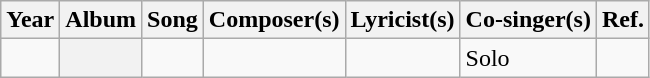<table class="wikitable plainrowheaders">
<tr>
<th scope="col">Year</th>
<th scope="col">Album</th>
<th scope="col">Song</th>
<th scope="col">Composer(s)</th>
<th>Lyricist(s)</th>
<th scope="col">Co-singer(s)</th>
<th scope="col">Ref.</th>
</tr>
<tr>
<td></td>
<th scope="row"></th>
<td></td>
<td></td>
<td></td>
<td>Solo</td>
<td></td>
</tr>
</table>
